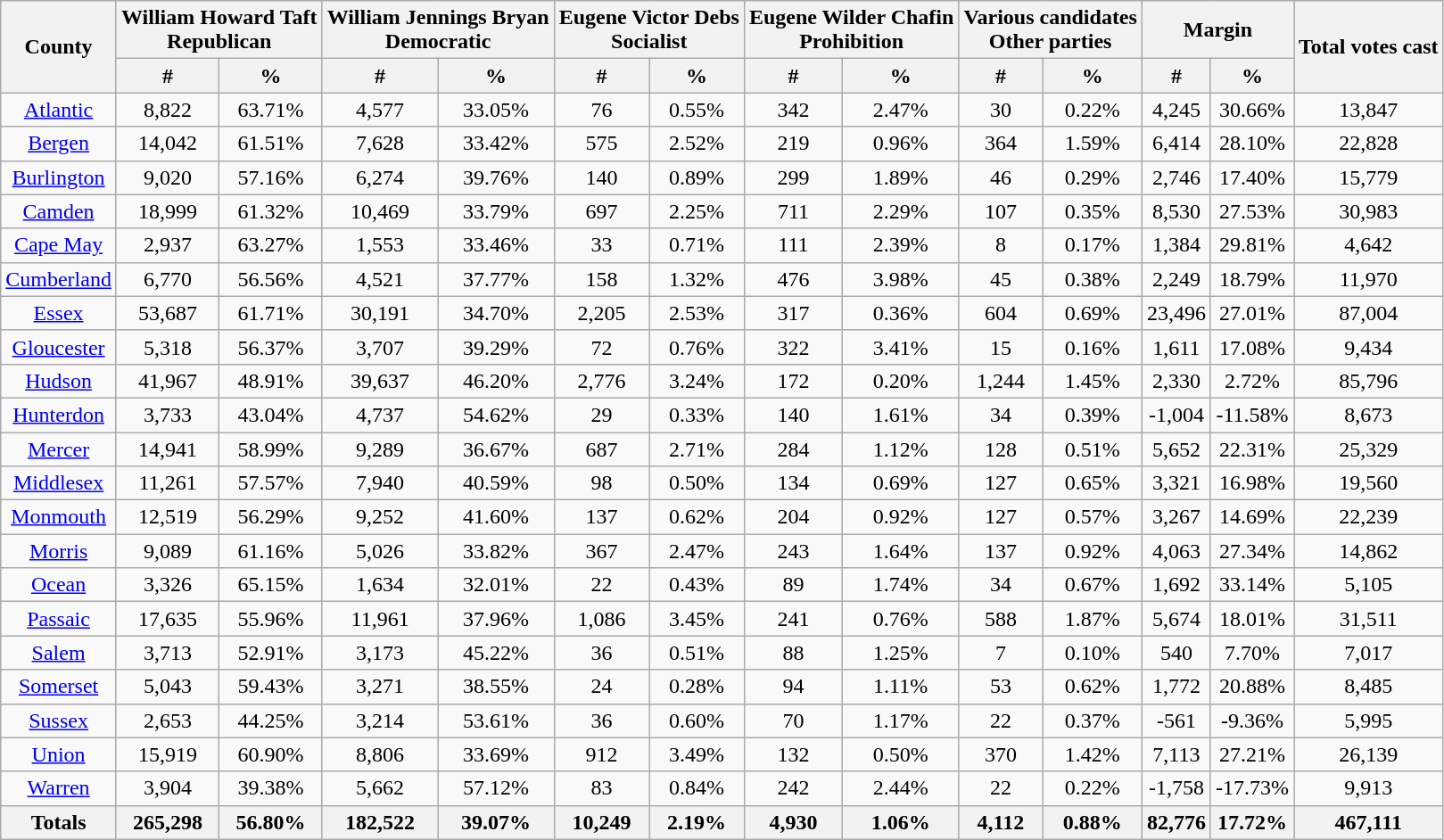<table class="wikitable sortable">
<tr>
<th style="text-align:center;" rowspan="2">County</th>
<th style="text-align:center;" colspan="2">William Howard Taft<br>Republican</th>
<th style="text-align:center;" colspan="2">William Jennings Bryan<br>Democratic</th>
<th style="text-align:center;" colspan="2">Eugene Victor Debs<br>Socialist</th>
<th style="text-align:center;" colspan="2">Eugene Wilder Chafin<br>Prohibition</th>
<th style="text-align:center;" colspan="2">Various candidates<br>Other parties</th>
<th style="text-align:center;" colspan="2">Margin</th>
<th style="text-align:center;" rowspan="2">Total votes cast</th>
</tr>
<tr>
<th data-sort-type="number">#</th>
<th data-sort-type="number">%</th>
<th data-sort-type="number">#</th>
<th data-sort-type="number">%</th>
<th data-sort-type="number">#</th>
<th data-sort-type="number">%</th>
<th data-sort-type="number">#</th>
<th data-sort-type="number">%</th>
<th data-sort-type="number">#</th>
<th data-sort-type="number">%</th>
<th data-sort-type="number">#</th>
<th data-sort-type="number">%</th>
</tr>
<tr style="text-align:center;">
<td><a href='#'>Atlantic</a></td>
<td>8,822</td>
<td>63.71%</td>
<td>4,577</td>
<td>33.05%</td>
<td>76</td>
<td>0.55%</td>
<td>342</td>
<td>2.47%</td>
<td>30</td>
<td>0.22%</td>
<td>4,245</td>
<td>30.66%</td>
<td>13,847</td>
</tr>
<tr style="text-align:center;">
<td><a href='#'>Bergen</a></td>
<td>14,042</td>
<td>61.51%</td>
<td>7,628</td>
<td>33.42%</td>
<td>575</td>
<td>2.52%</td>
<td>219</td>
<td>0.96%</td>
<td>364</td>
<td>1.59%</td>
<td>6,414</td>
<td>28.10%</td>
<td>22,828</td>
</tr>
<tr style="text-align:center;">
<td><a href='#'>Burlington</a></td>
<td>9,020</td>
<td>57.16%</td>
<td>6,274</td>
<td>39.76%</td>
<td>140</td>
<td>0.89%</td>
<td>299</td>
<td>1.89%</td>
<td>46</td>
<td>0.29%</td>
<td>2,746</td>
<td>17.40%</td>
<td>15,779</td>
</tr>
<tr style="text-align:center;">
<td><a href='#'>Camden</a></td>
<td>18,999</td>
<td>61.32%</td>
<td>10,469</td>
<td>33.79%</td>
<td>697</td>
<td>2.25%</td>
<td>711</td>
<td>2.29%</td>
<td>107</td>
<td>0.35%</td>
<td>8,530</td>
<td>27.53%</td>
<td>30,983</td>
</tr>
<tr style="text-align:center;">
<td><a href='#'>Cape May</a></td>
<td>2,937</td>
<td>63.27%</td>
<td>1,553</td>
<td>33.46%</td>
<td>33</td>
<td>0.71%</td>
<td>111</td>
<td>2.39%</td>
<td>8</td>
<td>0.17%</td>
<td>1,384</td>
<td>29.81%</td>
<td>4,642</td>
</tr>
<tr style="text-align:center;">
<td><a href='#'>Cumberland</a></td>
<td>6,770</td>
<td>56.56%</td>
<td>4,521</td>
<td>37.77%</td>
<td>158</td>
<td>1.32%</td>
<td>476</td>
<td>3.98%</td>
<td>45</td>
<td>0.38%</td>
<td>2,249</td>
<td>18.79%</td>
<td>11,970</td>
</tr>
<tr style="text-align:center;">
<td><a href='#'>Essex</a></td>
<td>53,687</td>
<td>61.71%</td>
<td>30,191</td>
<td>34.70%</td>
<td>2,205</td>
<td>2.53%</td>
<td>317</td>
<td>0.36%</td>
<td>604</td>
<td>0.69%</td>
<td>23,496</td>
<td>27.01%</td>
<td>87,004</td>
</tr>
<tr style="text-align:center;">
<td><a href='#'>Gloucester</a></td>
<td>5,318</td>
<td>56.37%</td>
<td>3,707</td>
<td>39.29%</td>
<td>72</td>
<td>0.76%</td>
<td>322</td>
<td>3.41%</td>
<td>15</td>
<td>0.16%</td>
<td>1,611</td>
<td>17.08%</td>
<td>9,434</td>
</tr>
<tr style="text-align:center;">
<td><a href='#'>Hudson</a></td>
<td>41,967</td>
<td>48.91%</td>
<td>39,637</td>
<td>46.20%</td>
<td>2,776</td>
<td>3.24%</td>
<td>172</td>
<td>0.20%</td>
<td>1,244</td>
<td>1.45%</td>
<td>2,330</td>
<td>2.72%</td>
<td>85,796</td>
</tr>
<tr style="text-align:center;">
<td><a href='#'>Hunterdon</a></td>
<td>3,733</td>
<td>43.04%</td>
<td>4,737</td>
<td>54.62%</td>
<td>29</td>
<td>0.33%</td>
<td>140</td>
<td>1.61%</td>
<td>34</td>
<td>0.39%</td>
<td>-1,004</td>
<td>-11.58%</td>
<td>8,673</td>
</tr>
<tr style="text-align:center;">
<td><a href='#'>Mercer</a></td>
<td>14,941</td>
<td>58.99%</td>
<td>9,289</td>
<td>36.67%</td>
<td>687</td>
<td>2.71%</td>
<td>284</td>
<td>1.12%</td>
<td>128</td>
<td>0.51%</td>
<td>5,652</td>
<td>22.31%</td>
<td>25,329</td>
</tr>
<tr style="text-align:center;">
<td><a href='#'>Middlesex</a></td>
<td>11,261</td>
<td>57.57%</td>
<td>7,940</td>
<td>40.59%</td>
<td>98</td>
<td>0.50%</td>
<td>134</td>
<td>0.69%</td>
<td>127</td>
<td>0.65%</td>
<td>3,321</td>
<td>16.98%</td>
<td>19,560</td>
</tr>
<tr style="text-align:center;">
<td><a href='#'>Monmouth</a></td>
<td>12,519</td>
<td>56.29%</td>
<td>9,252</td>
<td>41.60%</td>
<td>137</td>
<td>0.62%</td>
<td>204</td>
<td>0.92%</td>
<td>127</td>
<td>0.57%</td>
<td>3,267</td>
<td>14.69%</td>
<td>22,239</td>
</tr>
<tr style="text-align:center;">
<td><a href='#'>Morris</a></td>
<td>9,089</td>
<td>61.16%</td>
<td>5,026</td>
<td>33.82%</td>
<td>367</td>
<td>2.47%</td>
<td>243</td>
<td>1.64%</td>
<td>137</td>
<td>0.92%</td>
<td>4,063</td>
<td>27.34%</td>
<td>14,862</td>
</tr>
<tr style="text-align:center;">
<td><a href='#'>Ocean</a></td>
<td>3,326</td>
<td>65.15%</td>
<td>1,634</td>
<td>32.01%</td>
<td>22</td>
<td>0.43%</td>
<td>89</td>
<td>1.74%</td>
<td>34</td>
<td>0.67%</td>
<td>1,692</td>
<td>33.14%</td>
<td>5,105</td>
</tr>
<tr style="text-align:center;">
<td><a href='#'>Passaic</a></td>
<td>17,635</td>
<td>55.96%</td>
<td>11,961</td>
<td>37.96%</td>
<td>1,086</td>
<td>3.45%</td>
<td>241</td>
<td>0.76%</td>
<td>588</td>
<td>1.87%</td>
<td>5,674</td>
<td>18.01%</td>
<td>31,511</td>
</tr>
<tr style="text-align:center;">
<td><a href='#'>Salem</a></td>
<td>3,713</td>
<td>52.91%</td>
<td>3,173</td>
<td>45.22%</td>
<td>36</td>
<td>0.51%</td>
<td>88</td>
<td>1.25%</td>
<td>7</td>
<td>0.10%</td>
<td>540</td>
<td>7.70%</td>
<td>7,017</td>
</tr>
<tr style="text-align:center;">
<td><a href='#'>Somerset</a></td>
<td>5,043</td>
<td>59.43%</td>
<td>3,271</td>
<td>38.55%</td>
<td>24</td>
<td>0.28%</td>
<td>94</td>
<td>1.11%</td>
<td>53</td>
<td>0.62%</td>
<td>1,772</td>
<td>20.88%</td>
<td>8,485</td>
</tr>
<tr style="text-align:center;">
<td><a href='#'>Sussex</a></td>
<td>2,653</td>
<td>44.25%</td>
<td>3,214</td>
<td>53.61%</td>
<td>36</td>
<td>0.60%</td>
<td>70</td>
<td>1.17%</td>
<td>22</td>
<td>0.37%</td>
<td>-561</td>
<td>-9.36%</td>
<td>5,995</td>
</tr>
<tr style="text-align:center;">
<td><a href='#'>Union</a></td>
<td>15,919</td>
<td>60.90%</td>
<td>8,806</td>
<td>33.69%</td>
<td>912</td>
<td>3.49%</td>
<td>132</td>
<td>0.50%</td>
<td>370</td>
<td>1.42%</td>
<td>7,113</td>
<td>27.21%</td>
<td>26,139</td>
</tr>
<tr style="text-align:center;">
<td><a href='#'>Warren</a></td>
<td>3,904</td>
<td>39.38%</td>
<td>5,662</td>
<td>57.12%</td>
<td>83</td>
<td>0.84%</td>
<td>242</td>
<td>2.44%</td>
<td>22</td>
<td>0.22%</td>
<td>-1,758</td>
<td>-17.73%</td>
<td>9,913</td>
</tr>
<tr style="text-align:center;">
<th>Totals</th>
<th>265,298</th>
<th>56.80%</th>
<th>182,522</th>
<th>39.07%</th>
<th>10,249</th>
<th>2.19%</th>
<th>4,930</th>
<th>1.06%</th>
<th>4,112</th>
<th>0.88%</th>
<th>82,776</th>
<th>17.72%</th>
<th>467,111</th>
</tr>
</table>
